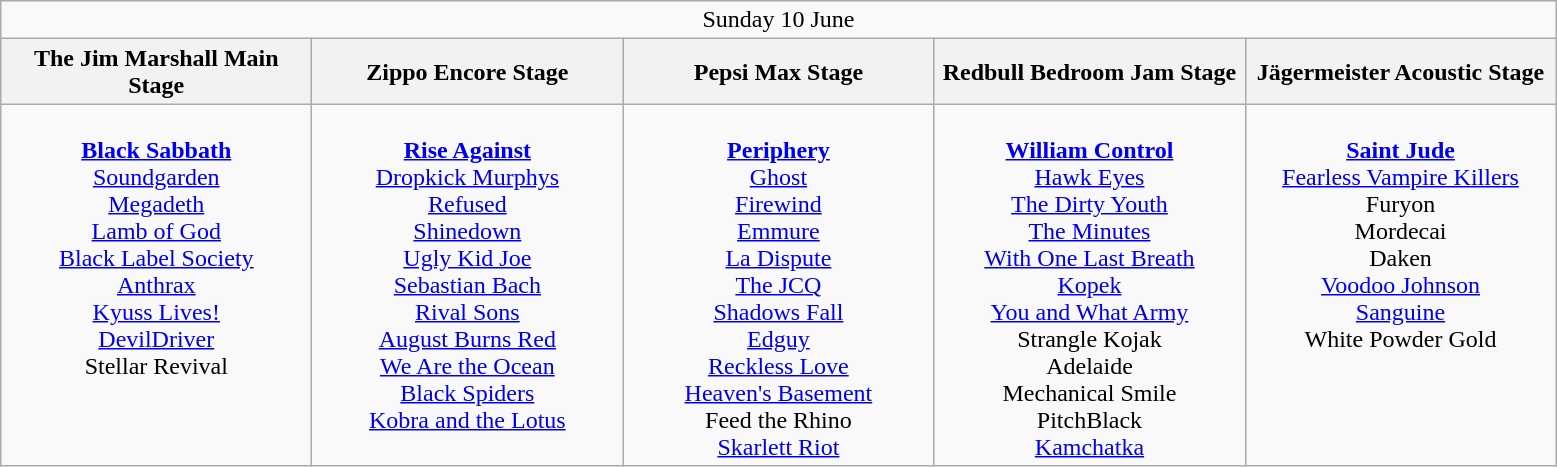<table class="wikitable">
<tr>
<td colspan="5" style="text-align:center;">Sunday 10 June</td>
</tr>
<tr>
<th>The Jim Marshall Main Stage</th>
<th>Zippo Encore Stage</th>
<th>Pepsi Max Stage</th>
<th>Redbull Bedroom Jam Stage</th>
<th>Jägermeister Acoustic Stage</th>
</tr>
<tr>
<td style="text-align:center; vertical-align:top; width:200px;"><br><strong><a href='#'>Black Sabbath</a></strong><br>
<a href='#'>Soundgarden</a> <br>
<a href='#'>Megadeth</a><br>
<a href='#'>Lamb of God</a> <br>
<a href='#'>Black Label Society</a><br>
<a href='#'>Anthrax</a><br>
<a href='#'>Kyuss Lives!</a><br>
<a href='#'>DevilDriver</a><br>
Stellar Revival</td>
<td style="text-align:center; vertical-align:top; width:200px;"><br><strong><a href='#'>Rise Against</a></strong><br>
<a href='#'>Dropkick Murphys</a><br>
<a href='#'>Refused</a><br>
<a href='#'>Shinedown</a><br>
<a href='#'>Ugly Kid Joe</a><br>
<a href='#'>Sebastian Bach</a><br>
<a href='#'>Rival Sons</a><br>
<a href='#'>August Burns Red</a><br>
<a href='#'>We Are the Ocean</a><br>
<a href='#'>Black Spiders</a><br>
<a href='#'>Kobra and the Lotus</a><br></td>
<td style="text-align:center; vertical-align:top; width:200px;"><br><strong><a href='#'>Periphery</a></strong><br>
<a href='#'>Ghost</a><br>
<a href='#'>Firewind</a><br>
<a href='#'>Emmure</a><br>
<a href='#'>La Dispute</a><br>
<a href='#'>The JCQ</a><br>
<a href='#'>Shadows Fall</a><br>
<a href='#'>Edguy</a><br>
<a href='#'>Reckless Love</a><br>
<a href='#'>Heaven's Basement</a><br>
Feed the Rhino<br>
<a href='#'>Skarlett Riot</a><br></td>
<td style="text-align:center; vertical-align:top; width:200px;"><br><strong><a href='#'>William Control</a></strong><br>
<a href='#'>Hawk Eyes</a><br>
<a href='#'>The Dirty Youth</a> <br>
<a href='#'>The Minutes</a><br>
<a href='#'>With One Last Breath</a><br>
<a href='#'>Kopek</a><br>
<a href='#'>You and What Army</a><br>
Strangle Kojak<br>
Adelaide<br>
Mechanical Smile<br>
PitchBlack<br>
<a href='#'>Kamchatka</a></td>
<td style="text-align:center; vertical-align:top; width:200px;"><br><strong><a href='#'>Saint Jude</a></strong><br>
<a href='#'>Fearless Vampire Killers</a><br>
Furyon <br>
Mordecai<br>
Daken<br>
<a href='#'>Voodoo Johnson</a><br>
<a href='#'>Sanguine</a><br>
White Powder Gold</td>
</tr>
</table>
